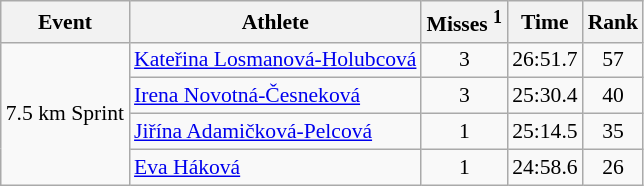<table class="wikitable" style="font-size:90%">
<tr>
<th>Event</th>
<th>Athlete</th>
<th>Misses <sup>1</sup></th>
<th>Time</th>
<th>Rank</th>
</tr>
<tr>
<td rowspan="4">7.5 km Sprint</td>
<td><a href='#'>Kateřina Losmanová-Holubcová</a></td>
<td align="center">3</td>
<td align="center">26:51.7</td>
<td align="center">57</td>
</tr>
<tr>
<td><a href='#'>Irena Novotná-Česneková</a></td>
<td align="center">3</td>
<td align="center">25:30.4</td>
<td align="center">40</td>
</tr>
<tr>
<td><a href='#'>Jiřína Adamičková-Pelcová</a></td>
<td align="center">1</td>
<td align="center">25:14.5</td>
<td align="center">35</td>
</tr>
<tr>
<td><a href='#'>Eva Háková</a></td>
<td align="center">1</td>
<td align="center">24:58.6</td>
<td align="center">26</td>
</tr>
</table>
